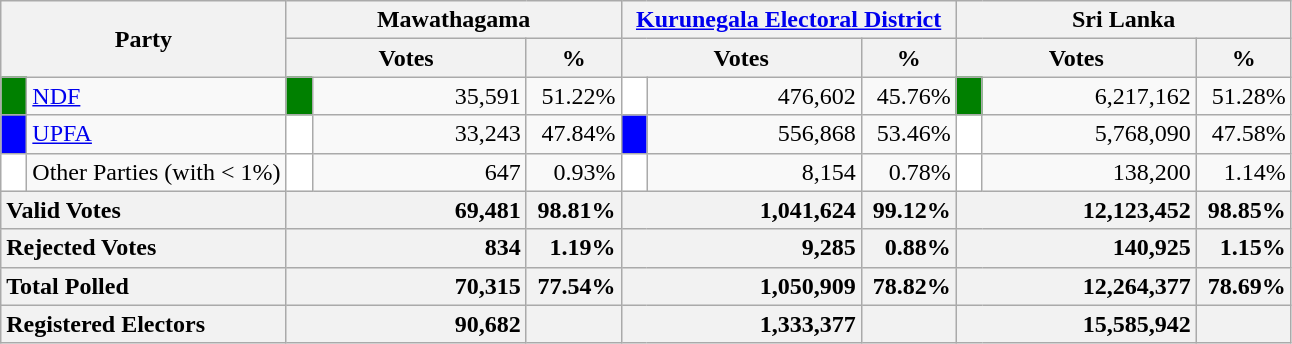<table class="wikitable">
<tr>
<th colspan="2" width="144px"rowspan="2">Party</th>
<th colspan="3" width="216px">Mawathagama</th>
<th colspan="3" width="216px"><a href='#'>Kurunegala Electoral District</a></th>
<th colspan="3" width="216px">Sri Lanka</th>
</tr>
<tr>
<th colspan="2" width="144px">Votes</th>
<th>%</th>
<th colspan="2" width="144px">Votes</th>
<th>%</th>
<th colspan="2" width="144px">Votes</th>
<th>%</th>
</tr>
<tr>
<td style="background-color:green;" width="10px"></td>
<td style="text-align:left;"><a href='#'>NDF</a></td>
<td style="background-color:green;" width="10px"></td>
<td style="text-align:right;">35,591</td>
<td style="text-align:right;">51.22%</td>
<td style="background-color:white;" width="10px"></td>
<td style="text-align:right;">476,602</td>
<td style="text-align:right;">45.76%</td>
<td style="background-color:green;" width="10px"></td>
<td style="text-align:right;">6,217,162</td>
<td style="text-align:right;">51.28%</td>
</tr>
<tr>
<td style="background-color:blue;" width="10px"></td>
<td style="text-align:left;"><a href='#'>UPFA</a></td>
<td style="background-color:white;" width="10px"></td>
<td style="text-align:right;">33,243</td>
<td style="text-align:right;">47.84%</td>
<td style="background-color:blue;" width="10px"></td>
<td style="text-align:right;">556,868</td>
<td style="text-align:right;">53.46%</td>
<td style="background-color:white;" width="10px"></td>
<td style="text-align:right;">5,768,090</td>
<td style="text-align:right;">47.58%</td>
</tr>
<tr>
<td style="background-color:white;" width="10px"></td>
<td style="text-align:left;">Other Parties (with < 1%)</td>
<td style="background-color:white;" width="10px"></td>
<td style="text-align:right;">647</td>
<td style="text-align:right;">0.93%</td>
<td style="background-color:white;" width="10px"></td>
<td style="text-align:right;">8,154</td>
<td style="text-align:right;">0.78%</td>
<td style="background-color:white;" width="10px"></td>
<td style="text-align:right;">138,200</td>
<td style="text-align:right;">1.14%</td>
</tr>
<tr>
<th colspan="2" width="144px"style="text-align:left;">Valid Votes</th>
<th style="text-align:right;"colspan="2" width="144px">69,481</th>
<th style="text-align:right;">98.81%</th>
<th style="text-align:right;"colspan="2" width="144px">1,041,624</th>
<th style="text-align:right;">99.12%</th>
<th style="text-align:right;"colspan="2" width="144px">12,123,452</th>
<th style="text-align:right;">98.85%</th>
</tr>
<tr>
<th colspan="2" width="144px"style="text-align:left;">Rejected Votes</th>
<th style="text-align:right;"colspan="2" width="144px">834</th>
<th style="text-align:right;">1.19%</th>
<th style="text-align:right;"colspan="2" width="144px">9,285</th>
<th style="text-align:right;">0.88%</th>
<th style="text-align:right;"colspan="2" width="144px">140,925</th>
<th style="text-align:right;">1.15%</th>
</tr>
<tr>
<th colspan="2" width="144px"style="text-align:left;">Total Polled</th>
<th style="text-align:right;"colspan="2" width="144px">70,315</th>
<th style="text-align:right;">77.54%</th>
<th style="text-align:right;"colspan="2" width="144px">1,050,909</th>
<th style="text-align:right;">78.82%</th>
<th style="text-align:right;"colspan="2" width="144px">12,264,377</th>
<th style="text-align:right;">78.69%</th>
</tr>
<tr>
<th colspan="2" width="144px"style="text-align:left;">Registered Electors</th>
<th style="text-align:right;"colspan="2" width="144px">90,682</th>
<th></th>
<th style="text-align:right;"colspan="2" width="144px">1,333,377</th>
<th></th>
<th style="text-align:right;"colspan="2" width="144px">15,585,942</th>
<th></th>
</tr>
</table>
